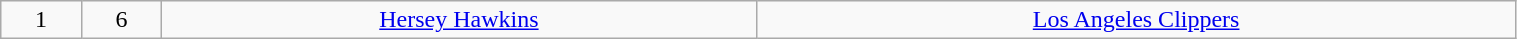<table class="wikitable" style="width:80%;">
<tr style="text-align:center;" bgcolor="">
<td>1</td>
<td>6</td>
<td><a href='#'>Hersey Hawkins</a></td>
<td><a href='#'>Los Angeles Clippers</a></td>
</tr>
</table>
